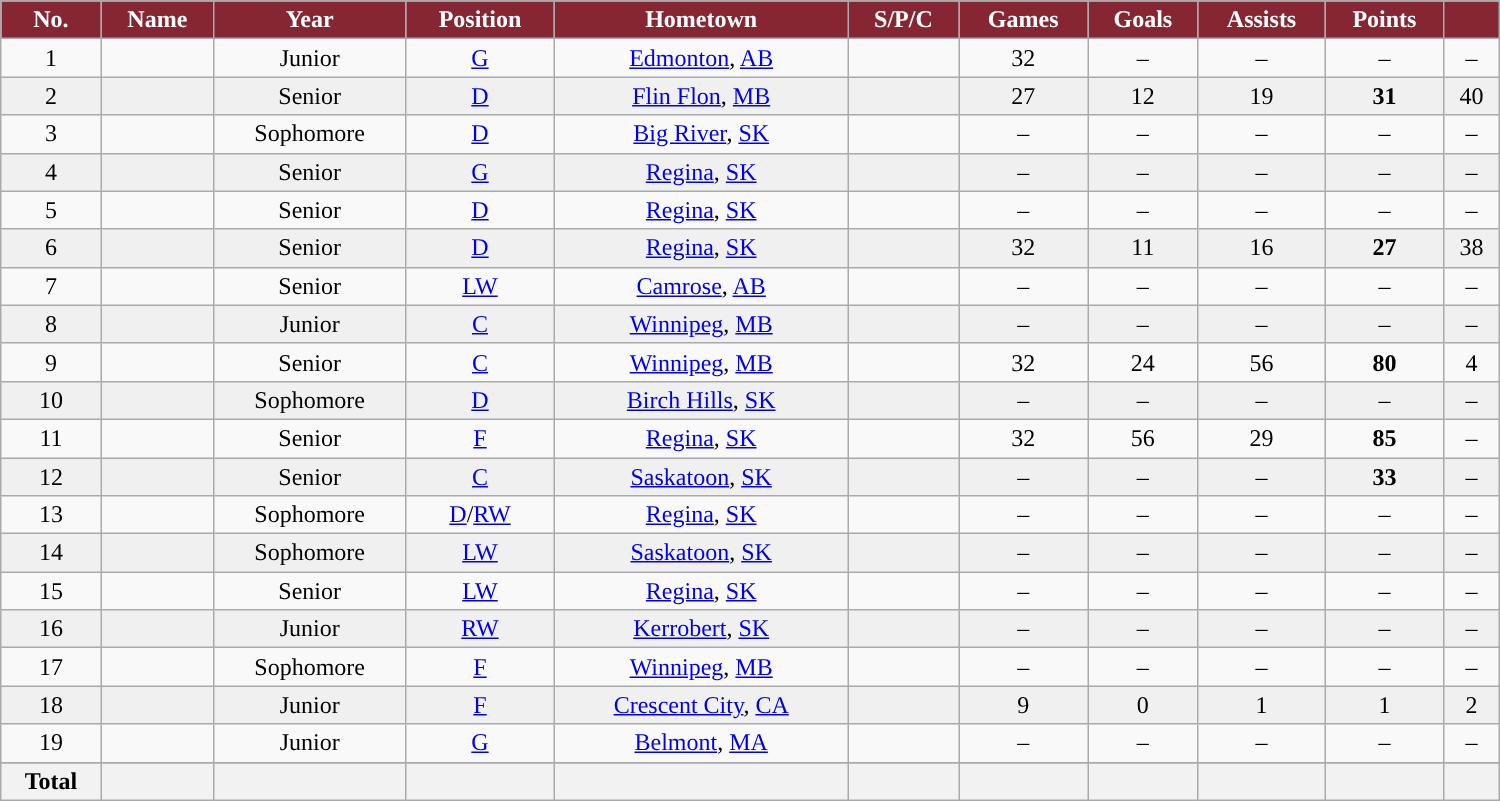<table class="wikitable sortable" width ="1000">
<tr align="center">
<th style="color:white; background:#862633; ">No.</th>
<th style="color:white; background:#862633; ">Name</th>
<th style="color:white; background:#862633; ">Year</th>
<th style="color:white; background:#862633; ">Position</th>
<th style="color:white; background:#862633; ">Hometown</th>
<th style="color:white; background:#862633; ">S/P/C</th>
<th style="color:white; background:#862633; ">Games</th>
<th style="color:white; background:#862633; ">Goals</th>
<th style="color:white; background:#862633; ">Assists</th>
<th style="color:white; background:#862633; ">Points</th>
<th style="color:white; background:#862633; "><a href='#'></a></th>
</tr>
<tr align="center" bgcolor="">
<td>1</td>
<td></td>
<td>Junior</td>
<td><a href='#'>G</a></td>
<td><a href='#'>Edmonton</a>, <a href='#'>AB</a></td>
<td></td>
<td>32</td>
<td>–</td>
<td>–</td>
<td>–</td>
<td>–</td>
</tr>
<tr align="center" bgcolor="#f0f0f0">
<td>2</td>
<td></td>
<td>Senior</td>
<td><a href='#'>D</a></td>
<td><a href='#'>Flin Flon</a>, <a href='#'>MB</a></td>
<td></td>
<td>27</td>
<td>12</td>
<td>19</td>
<td><strong>31</strong></td>
<td>40</td>
</tr>
<tr align="center">
<td>3</td>
<td></td>
<td>Sophomore</td>
<td><a href='#'>D</a></td>
<td><a href='#'>Big River</a>, <a href='#'>SK</a></td>
<td></td>
<td>–</td>
<td>–</td>
<td>–</td>
<td>–</td>
<td>–</td>
</tr>
<tr align="center" bgcolor="#f0f0f0">
<td>4</td>
<td></td>
<td>Senior</td>
<td><a href='#'>G</a></td>
<td><a href='#'>Regina</a>, <a href='#'>SK</a></td>
<td></td>
<td>–</td>
<td>–</td>
<td>–</td>
<td>–</td>
<td>–</td>
</tr>
<tr align="center">
<td>5</td>
<td></td>
<td>Senior</td>
<td><a href='#'>D</a></td>
<td><a href='#'>Regina</a>, <a href='#'>SK</a></td>
<td></td>
<td>–</td>
<td>–</td>
<td>–</td>
<td>–</td>
<td>–</td>
</tr>
<tr align="center" bgcolor="#f0f0f0">
<td>6</td>
<td></td>
<td>Senior</td>
<td><a href='#'>D</a></td>
<td><a href='#'>Regina</a>, <a href='#'>SK</a></td>
<td></td>
<td>32</td>
<td>11</td>
<td>16</td>
<td><strong>27</strong></td>
<td>38</td>
</tr>
<tr align="center">
<td>7</td>
<td></td>
<td>Senior</td>
<td><a href='#'>LW</a></td>
<td><a href='#'>Camrose</a>, <a href='#'>AB</a></td>
<td></td>
<td>–</td>
<td>–</td>
<td>–</td>
<td>–</td>
<td>–</td>
</tr>
<tr align="center" bgcolor="#f0f0f0">
<td>8</td>
<td></td>
<td>Junior</td>
<td><a href='#'>C</a></td>
<td><a href='#'>Winnipeg</a>, <a href='#'>MB</a></td>
<td></td>
<td>–</td>
<td>–</td>
<td>–</td>
<td>–</td>
<td>–</td>
</tr>
<tr align="center">
<td>9</td>
<td></td>
<td>Senior</td>
<td><a href='#'>C</a></td>
<td><a href='#'>Winnipeg</a>, <a href='#'>MB</a></td>
<td></td>
<td>32</td>
<td>24</td>
<td>56</td>
<td><strong>80</strong></td>
<td>4</td>
</tr>
<tr align="center" bgcolor="#f0f0f0">
<td>10</td>
<td></td>
<td>Sophomore</td>
<td><a href='#'>D</a></td>
<td><a href='#'>Birch Hills</a>, <a href='#'>SK</a></td>
<td></td>
<td>–</td>
<td>–</td>
<td>–</td>
<td>–</td>
<td>–</td>
</tr>
<tr align="center">
<td>11</td>
<td></td>
<td>Senior</td>
<td><a href='#'>F</a></td>
<td><a href='#'>Regina</a>, <a href='#'>SK</a></td>
<td></td>
<td>32</td>
<td>56</td>
<td>29</td>
<td><strong>85</strong></td>
<td>–</td>
</tr>
<tr align="center" bgcolor="#f0f0f0">
<td>12</td>
<td></td>
<td>Senior</td>
<td><a href='#'>C</a></td>
<td><a href='#'>Saskatoon</a>, <a href='#'>SK</a></td>
<td></td>
<td>–</td>
<td>–</td>
<td>–</td>
<td><strong>33</strong></td>
<td>–</td>
</tr>
<tr align="center">
<td>13</td>
<td></td>
<td>Sophomore</td>
<td><a href='#'>D</a>/<a href='#'>RW</a></td>
<td><a href='#'>Regina</a>, <a href='#'>SK</a></td>
<td></td>
<td>–</td>
<td>–</td>
<td>–</td>
<td>–</td>
<td>–</td>
</tr>
<tr align="center" bgcolor="#f0f0f0">
<td>14</td>
<td></td>
<td>Sophomore</td>
<td><a href='#'>LW</a></td>
<td><a href='#'>Saskatoon</a>, <a href='#'>SK</a></td>
<td></td>
<td>–</td>
<td>–</td>
<td>–</td>
<td>–</td>
<td>–</td>
</tr>
<tr align="center">
<td>15</td>
<td></td>
<td>Senior</td>
<td><a href='#'>LW</a></td>
<td><a href='#'>Regina</a>, <a href='#'>SK</a></td>
<td></td>
<td>–</td>
<td>–</td>
<td>–</td>
<td>–</td>
<td>–</td>
</tr>
<tr align="center" bgcolor="#f0f0f0">
<td>16</td>
<td></td>
<td>Junior</td>
<td><a href='#'>RW</a></td>
<td><a href='#'>Kerrobert</a>, <a href='#'>SK</a></td>
<td></td>
<td>–</td>
<td>–</td>
<td>–</td>
<td>–</td>
<td>–</td>
</tr>
<tr align="center">
<td>17</td>
<td></td>
<td>Sophomore</td>
<td><a href='#'>F</a></td>
<td><a href='#'>Winnipeg</a>, <a href='#'>MB</a></td>
<td></td>
<td>–</td>
<td>–</td>
<td>–</td>
<td>–</td>
<td>–</td>
</tr>
<tr align="center" bgcolor="#f0f0f0">
<td>18</td>
<td></td>
<td>Junior</td>
<td><a href='#'>F</a></td>
<td><a href='#'>Crescent City</a>, <a href='#'>CA</a></td>
<td></td>
<td>9</td>
<td>0</td>
<td>1</td>
<td>1</td>
<td>2</td>
</tr>
<tr align="center">
<td>19</td>
<td></td>
<td>Junior</td>
<td><a href='#'>G</a></td>
<td><a href='#'>Belmont</a>, <a href='#'>MA</a></td>
<td></td>
<td>–</td>
<td>–</td>
<td>–</td>
<td>–</td>
<td>–</td>
</tr>
<tr align="center" bgcolor="#f0f0f0">
</tr>
<tr>
<th>Total</th>
<th></th>
<th></th>
<th></th>
<th></th>
<th></th>
<th></th>
<th></th>
<th></th>
<th></th>
<th></th>
</tr>
</table>
